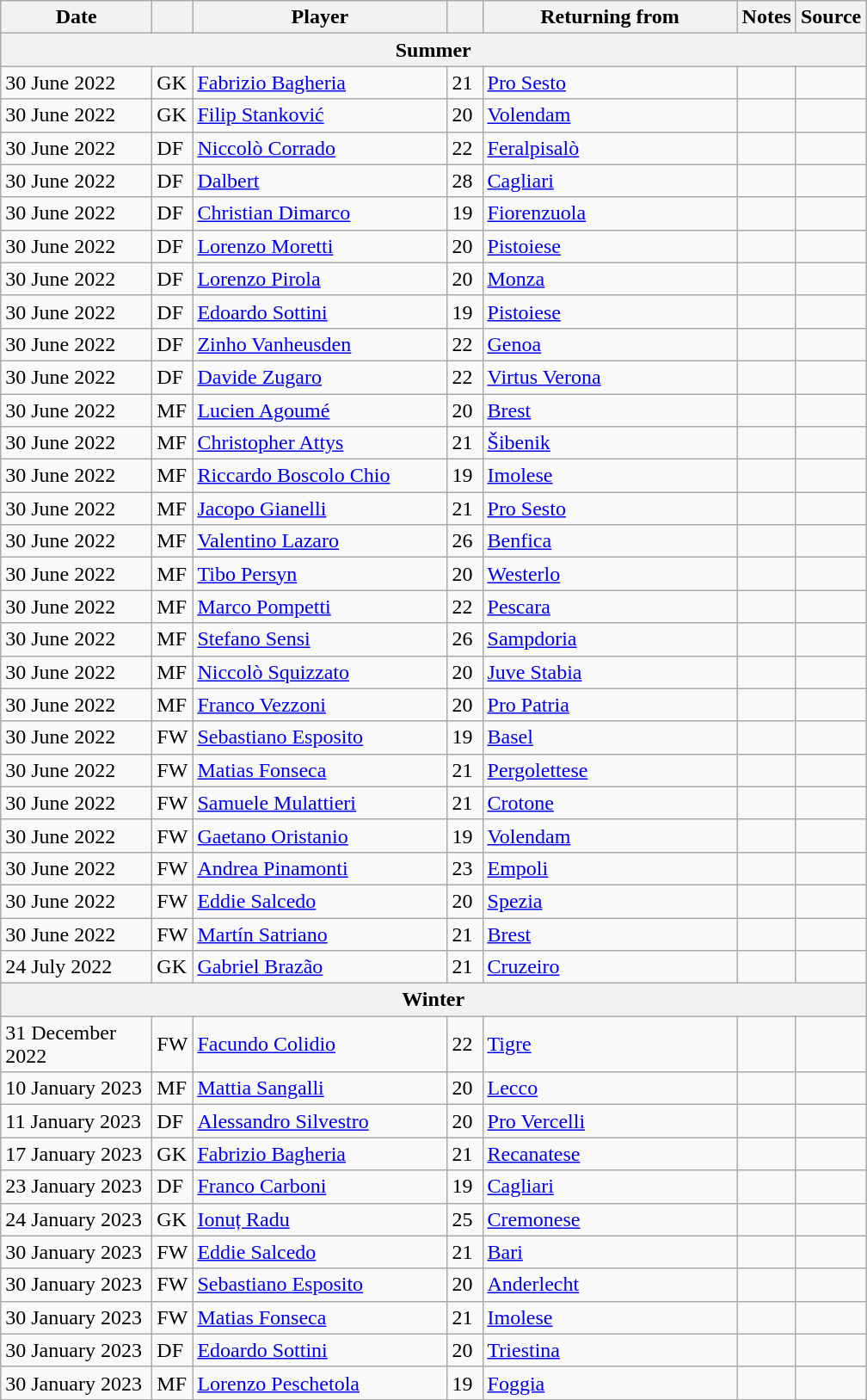<table class="wikitable sortable">
<tr>
<th style="width:110px;">Date</th>
<th style="width:20px;"></th>
<th style="width:190px;">Player</th>
<th style="width:20px;"></th>
<th style="width:190px;">Returning from</th>
<th style="width:20px;" class="unsortable">Notes</th>
<th style="width:20px;">Source</th>
</tr>
<tr>
<th colspan=7>Summer</th>
</tr>
<tr>
<td>30 June 2022</td>
<td>GK</td>
<td> <a href='#'>Fabrizio Bagheria</a></td>
<td>21</td>
<td> <a href='#'>Pro Sesto</a></td>
<td></td>
<td></td>
</tr>
<tr>
<td>30 June 2022</td>
<td>GK</td>
<td> <a href='#'>Filip Stanković</a></td>
<td>20</td>
<td> <a href='#'>Volendam</a></td>
<td></td>
<td></td>
</tr>
<tr>
<td>30 June 2022</td>
<td>DF</td>
<td> <a href='#'>Niccolò Corrado</a></td>
<td>22</td>
<td> <a href='#'>Feralpisalò</a></td>
<td></td>
<td></td>
</tr>
<tr>
<td>30 June 2022</td>
<td>DF</td>
<td> <a href='#'>Dalbert</a></td>
<td>28</td>
<td> <a href='#'>Cagliari</a></td>
<td></td>
<td></td>
</tr>
<tr>
<td>30 June 2022</td>
<td>DF</td>
<td> <a href='#'>Christian Dimarco</a></td>
<td>19</td>
<td> <a href='#'>Fiorenzuola</a></td>
<td></td>
<td></td>
</tr>
<tr>
<td>30 June 2022</td>
<td>DF</td>
<td> <a href='#'>Lorenzo Moretti</a></td>
<td>20</td>
<td> <a href='#'>Pistoiese</a></td>
<td></td>
<td></td>
</tr>
<tr>
<td>30 June 2022</td>
<td>DF</td>
<td> <a href='#'>Lorenzo Pirola</a></td>
<td>20</td>
<td> <a href='#'>Monza</a></td>
<td></td>
<td></td>
</tr>
<tr>
<td>30 June 2022</td>
<td>DF</td>
<td> <a href='#'>Edoardo Sottini</a></td>
<td>19</td>
<td> <a href='#'>Pistoiese</a></td>
<td></td>
<td></td>
</tr>
<tr>
<td>30 June 2022</td>
<td>DF</td>
<td> <a href='#'>Zinho Vanheusden</a></td>
<td>22</td>
<td> <a href='#'>Genoa</a></td>
<td></td>
<td></td>
</tr>
<tr>
<td>30 June 2022</td>
<td>DF</td>
<td> <a href='#'>Davide Zugaro</a></td>
<td>22</td>
<td> <a href='#'>Virtus Verona</a></td>
<td></td>
<td></td>
</tr>
<tr>
<td>30 June 2022</td>
<td>MF</td>
<td> <a href='#'>Lucien Agoumé</a></td>
<td>20</td>
<td> <a href='#'>Brest</a></td>
<td></td>
<td></td>
</tr>
<tr>
<td>30 June 2022</td>
<td>MF</td>
<td> <a href='#'>Christopher Attys</a></td>
<td>21</td>
<td> <a href='#'>Šibenik</a></td>
<td></td>
<td></td>
</tr>
<tr>
<td>30 June 2022</td>
<td>MF</td>
<td> <a href='#'>Riccardo Boscolo Chio</a></td>
<td>19</td>
<td> <a href='#'>Imolese</a></td>
<td></td>
<td></td>
</tr>
<tr>
<td>30 June 2022</td>
<td>MF</td>
<td> <a href='#'>Jacopo Gianelli</a></td>
<td>21</td>
<td> <a href='#'>Pro Sesto</a></td>
<td></td>
<td></td>
</tr>
<tr>
<td>30 June 2022</td>
<td>MF</td>
<td> <a href='#'>Valentino Lazaro</a></td>
<td>26</td>
<td> <a href='#'>Benfica</a></td>
<td></td>
<td></td>
</tr>
<tr>
<td>30 June 2022</td>
<td>MF</td>
<td> <a href='#'>Tibo Persyn</a></td>
<td>20</td>
<td> <a href='#'>Westerlo</a></td>
<td></td>
<td></td>
</tr>
<tr>
<td>30 June 2022</td>
<td>MF</td>
<td> <a href='#'>Marco Pompetti</a></td>
<td>22</td>
<td> <a href='#'>Pescara</a></td>
<td></td>
<td></td>
</tr>
<tr>
<td>30 June 2022</td>
<td>MF</td>
<td> <a href='#'>Stefano Sensi</a></td>
<td>26</td>
<td> <a href='#'>Sampdoria</a></td>
<td></td>
<td></td>
</tr>
<tr>
<td>30 June 2022</td>
<td>MF</td>
<td> <a href='#'>Niccolò Squizzato</a></td>
<td>20</td>
<td> <a href='#'>Juve Stabia</a></td>
<td></td>
<td></td>
</tr>
<tr>
<td>30 June 2022</td>
<td>MF</td>
<td> <a href='#'>Franco Vezzoni</a></td>
<td>20</td>
<td> <a href='#'>Pro Patria</a></td>
<td></td>
<td></td>
</tr>
<tr>
<td>30 June 2022</td>
<td>FW</td>
<td> <a href='#'>Sebastiano Esposito</a></td>
<td>19</td>
<td> <a href='#'>Basel</a></td>
<td></td>
<td></td>
</tr>
<tr>
<td>30 June 2022</td>
<td>FW</td>
<td> <a href='#'>Matias Fonseca</a></td>
<td>21</td>
<td> <a href='#'>Pergolettese</a></td>
<td></td>
<td></td>
</tr>
<tr>
<td>30 June 2022</td>
<td>FW</td>
<td> <a href='#'>Samuele Mulattieri</a></td>
<td>21</td>
<td> <a href='#'>Crotone</a></td>
<td></td>
<td></td>
</tr>
<tr>
<td>30 June 2022</td>
<td>FW</td>
<td> <a href='#'>Gaetano Oristanio</a></td>
<td>19</td>
<td> <a href='#'>Volendam</a></td>
<td></td>
<td></td>
</tr>
<tr>
<td>30 June 2022</td>
<td>FW</td>
<td> <a href='#'>Andrea Pinamonti</a></td>
<td>23</td>
<td> <a href='#'>Empoli</a></td>
<td></td>
<td></td>
</tr>
<tr>
<td>30 June 2022</td>
<td>FW</td>
<td> <a href='#'>Eddie Salcedo</a></td>
<td>20</td>
<td> <a href='#'>Spezia</a></td>
<td></td>
<td></td>
</tr>
<tr>
<td>30 June 2022</td>
<td>FW</td>
<td> <a href='#'>Martín Satriano</a></td>
<td>21</td>
<td> <a href='#'>Brest</a></td>
<td></td>
<td></td>
</tr>
<tr>
<td>24 July 2022</td>
<td>GK</td>
<td> <a href='#'>Gabriel Brazão</a></td>
<td>21</td>
<td> <a href='#'>Cruzeiro</a></td>
<td></td>
<td></td>
</tr>
<tr>
<th colspan=7>Winter</th>
</tr>
<tr>
<td>31 December 2022</td>
<td>FW</td>
<td> <a href='#'>Facundo Colidio</a></td>
<td>22</td>
<td> <a href='#'>Tigre</a></td>
<td></td>
<td></td>
</tr>
<tr>
<td>10 January 2023</td>
<td>MF</td>
<td> <a href='#'>Mattia Sangalli</a></td>
<td>20</td>
<td> <a href='#'>Lecco</a></td>
<td></td>
<td></td>
</tr>
<tr>
<td>11 January 2023</td>
<td>DF</td>
<td> <a href='#'>Alessandro Silvestro</a></td>
<td>20</td>
<td> <a href='#'>Pro Vercelli</a></td>
<td></td>
<td></td>
</tr>
<tr>
<td>17 January 2023</td>
<td>GK</td>
<td> <a href='#'>Fabrizio Bagheria</a></td>
<td>21</td>
<td> <a href='#'>Recanatese</a></td>
<td></td>
<td></td>
</tr>
<tr>
<td>23 January 2023</td>
<td>DF</td>
<td> <a href='#'>Franco Carboni</a></td>
<td>19</td>
<td> <a href='#'>Cagliari</a></td>
<td></td>
<td></td>
</tr>
<tr>
<td>24 January 2023</td>
<td>GK</td>
<td> <a href='#'>Ionuț Radu</a></td>
<td>25</td>
<td> <a href='#'>Cremonese</a></td>
<td></td>
<td></td>
</tr>
<tr>
<td>30 January 2023</td>
<td>FW</td>
<td> <a href='#'>Eddie Salcedo</a></td>
<td>21</td>
<td> <a href='#'>Bari</a></td>
<td></td>
<td></td>
</tr>
<tr>
<td>30 January 2023</td>
<td>FW</td>
<td> <a href='#'>Sebastiano Esposito</a></td>
<td>20</td>
<td> <a href='#'>Anderlecht</a></td>
<td></td>
<td></td>
</tr>
<tr>
<td>30 January 2023</td>
<td>FW</td>
<td> <a href='#'>Matias Fonseca</a></td>
<td>21</td>
<td> <a href='#'>Imolese</a></td>
<td></td>
<td></td>
</tr>
<tr>
<td>30 January 2023</td>
<td>DF</td>
<td> <a href='#'>Edoardo Sottini</a></td>
<td>20</td>
<td> <a href='#'>Triestina</a></td>
<td></td>
<td></td>
</tr>
<tr>
<td>30 January 2023</td>
<td>MF</td>
<td> <a href='#'>Lorenzo Peschetola</a></td>
<td>19</td>
<td> <a href='#'>Foggia</a></td>
<td></td>
<td></td>
</tr>
<tr>
</tr>
</table>
